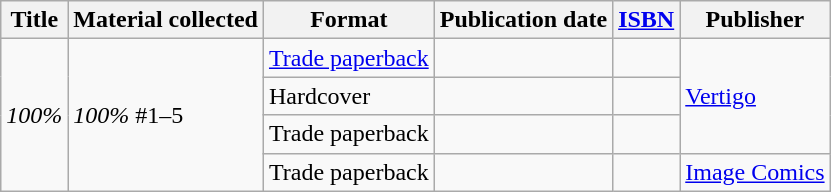<table class="wikitable">
<tr>
<th>Title</th>
<th>Material collected</th>
<th>Format</th>
<th>Publication date</th>
<th><a href='#'>ISBN</a></th>
<th>Publisher</th>
</tr>
<tr>
<td rowspan="4"><em>100%</em></td>
<td rowspan="4"><em>100%</em> #1–5</td>
<td><a href='#'>Trade paperback</a></td>
<td></td>
<td></td>
<td rowspan="3"><a href='#'>Vertigo</a></td>
</tr>
<tr>
<td>Hardcover</td>
<td></td>
<td></td>
</tr>
<tr>
<td>Trade paperback</td>
<td></td>
<td></td>
</tr>
<tr>
<td>Trade paperback</td>
<td></td>
<td></td>
<td><a href='#'>Image Comics</a></td>
</tr>
</table>
